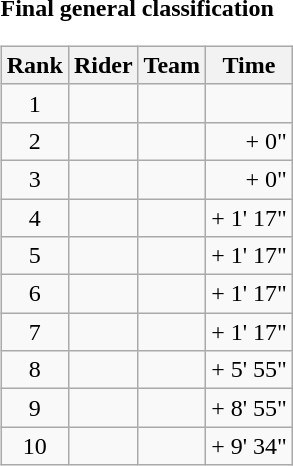<table>
<tr>
<td><strong>Final general classification</strong><br><table class="wikitable">
<tr>
<th scope="col">Rank</th>
<th scope="col">Rider</th>
<th scope="col">Team</th>
<th scope="col">Time</th>
</tr>
<tr>
<td style="text-align:center;">1</td>
<td></td>
<td></td>
<td style="text-align:right;"></td>
</tr>
<tr>
<td style="text-align:center;">2</td>
<td></td>
<td></td>
<td style="text-align:right;">+ 0"</td>
</tr>
<tr>
<td style="text-align:center;">3</td>
<td></td>
<td></td>
<td style="text-align:right;">+ 0"</td>
</tr>
<tr>
<td style="text-align:center;">4</td>
<td></td>
<td></td>
<td style="text-align:right;">+ 1' 17"</td>
</tr>
<tr>
<td style="text-align:center;">5</td>
<td></td>
<td></td>
<td style="text-align:right;">+ 1' 17"</td>
</tr>
<tr>
<td style="text-align:center;">6</td>
<td></td>
<td></td>
<td style="text-align:right;">+ 1' 17"</td>
</tr>
<tr>
<td style="text-align:center;">7</td>
<td></td>
<td></td>
<td style="text-align:right;">+ 1' 17"</td>
</tr>
<tr>
<td style="text-align:center;">8</td>
<td></td>
<td></td>
<td style="text-align:right;">+ 5' 55"</td>
</tr>
<tr>
<td style="text-align:center;">9</td>
<td></td>
<td></td>
<td style="text-align:right;">+ 8' 55"</td>
</tr>
<tr>
<td style="text-align:center;">10</td>
<td></td>
<td></td>
<td style="text-align:right;">+ 9' 34"</td>
</tr>
</table>
</td>
</tr>
</table>
